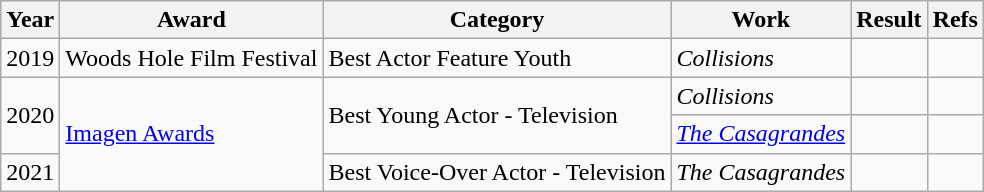<table class="wikitable">
<tr>
<th>Year</th>
<th>Award</th>
<th>Category</th>
<th>Work</th>
<th>Result</th>
<th>Refs</th>
</tr>
<tr>
<td>2019</td>
<td>Woods Hole Film Festival</td>
<td>Best Actor Feature Youth</td>
<td><em>Collisions</em></td>
<td></td>
<td style="text-align:center;"></td>
</tr>
<tr>
<td rowspan="2">2020</td>
<td rowspan="3"><a href='#'>Imagen Awards</a></td>
<td rowspan="2">Best Young Actor - Television</td>
<td><em>Collisions</em></td>
<td></td>
<td style="text-align:center;"></td>
</tr>
<tr>
<td><em><a href='#'>The Casagrandes</a></em></td>
<td></td>
<td style="text-align:center;"></td>
</tr>
<tr>
<td>2021</td>
<td>Best Voice-Over Actor - Television</td>
<td><em>The Casagrandes</em></td>
<td></td>
<td style="text-align:center;"></td>
</tr>
</table>
